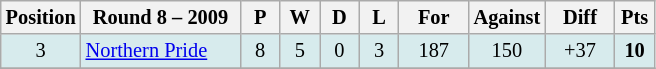<table class="wikitable" style="text-align:center; font-size:85%;">
<tr>
<th width=40 abbr="Position">Position</th>
<th width=100>Round 8 – 2009</th>
<th width=20 abbr="Played">P</th>
<th width=20 abbr="Won">W</th>
<th width=20 abbr="Drawn">D</th>
<th width=20 abbr="Lost">L</th>
<th width=40 abbr="Points for">For</th>
<th width=40 abbr="Points against">Against</th>
<th width=40 abbr="Points difference">Diff</th>
<th width=20 abbr="Points">Pts</th>
</tr>
<tr style="background: #d7ebed;">
<td>3</td>
<td style="text-align:left;"> <a href='#'>Northern Pride</a></td>
<td>8</td>
<td>5</td>
<td>0</td>
<td>3</td>
<td>187</td>
<td>150</td>
<td>+37</td>
<td><strong>10</strong></td>
</tr>
<tr>
</tr>
</table>
